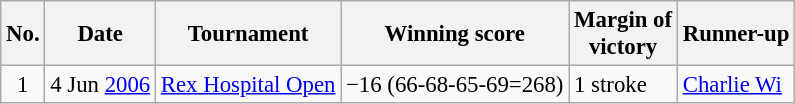<table class="wikitable" style="font-size:95%;">
<tr>
<th>No.</th>
<th>Date</th>
<th>Tournament</th>
<th>Winning score</th>
<th>Margin of<br>victory</th>
<th>Runner-up</th>
</tr>
<tr>
<td align=center>1</td>
<td align=right>4 Jun <a href='#'>2006</a></td>
<td><a href='#'>Rex Hospital Open</a></td>
<td>−16 (66-68-65-69=268)</td>
<td>1 stroke</td>
<td> <a href='#'>Charlie Wi</a></td>
</tr>
</table>
